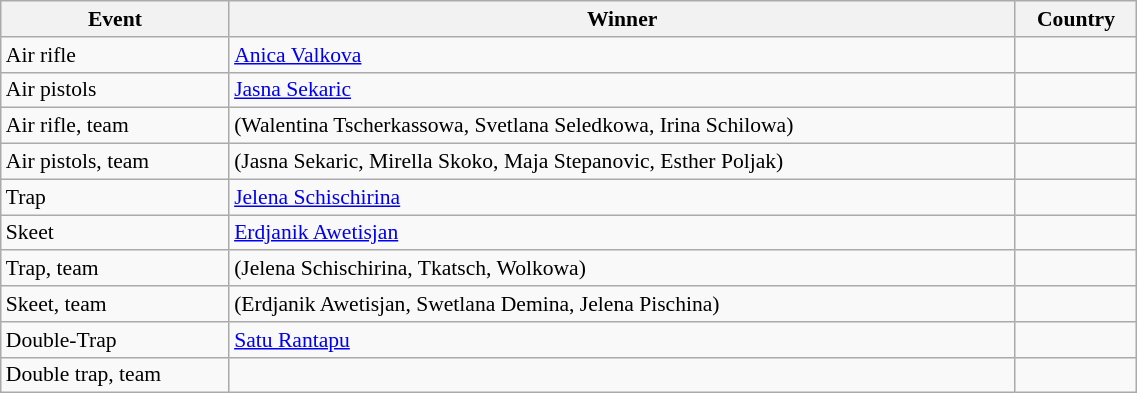<table class="wikitable sortable" width=60% style="font-size:90%; text-align:left;">
<tr>
<th>Event</th>
<th>Winner</th>
<th>Country</th>
</tr>
<tr>
<td>Air rifle</td>
<td><a href='#'>Anica Valkova</a></td>
<td></td>
</tr>
<tr>
<td>Air pistols</td>
<td><a href='#'>Jasna Sekaric</a></td>
<td></td>
</tr>
<tr>
<td>Air rifle, team</td>
<td>(Walentina Tscherkassowa, Svetlana Seledkowa, Irina Schilowa)</td>
<td></td>
</tr>
<tr>
<td>Air pistols, team</td>
<td>(Jasna Sekaric, Mirella Skoko, Maja Stepanovic, Esther Poljak)</td>
<td></td>
</tr>
<tr>
<td>Trap</td>
<td><a href='#'>Jelena Schischirina</a></td>
<td></td>
</tr>
<tr>
<td>Skeet</td>
<td><a href='#'>Erdjanik Awetisjan</a></td>
<td></td>
</tr>
<tr>
<td>Trap, team</td>
<td>(Jelena Schischirina, Tkatsch, Wolkowa)</td>
<td></td>
</tr>
<tr>
<td>Skeet, team</td>
<td>(Erdjanik Awetisjan, Swetlana Demina, Jelena Pischina)</td>
<td></td>
</tr>
<tr>
<td>Double-Trap</td>
<td><a href='#'>Satu Rantapu</a></td>
<td></td>
</tr>
<tr>
<td>Double trap, team</td>
<td></td>
<td></td>
</tr>
</table>
